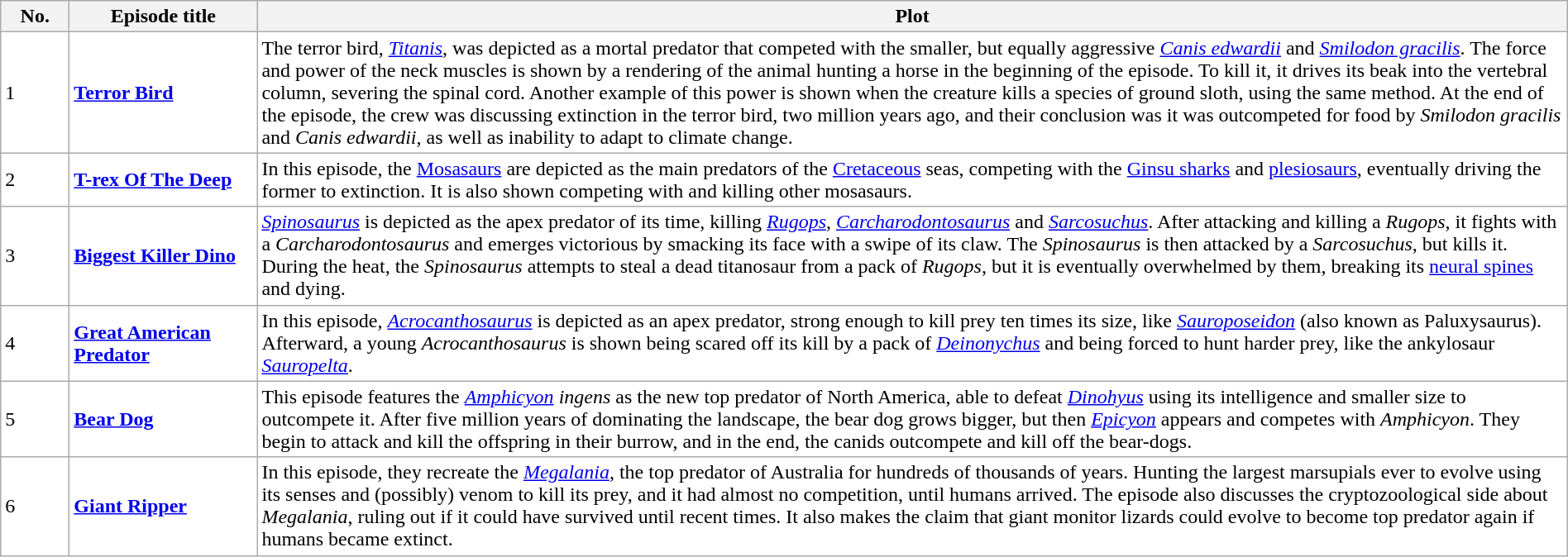<table class="wikitable plainrowheaders" style="width:100%; margin:auto; background:#FFF; table-layout:fixed;">
<tr>
<th style="width:3em;">No.</th>
<th style="width:9em;">Episode title</th>
<th>Plot</th>
</tr>
<tr>
<td>1</td>
<td><strong><a href='#'>Terror Bird</a></strong></td>
<td>The terror bird, <em><a href='#'>Titanis</a></em>, was depicted as a mortal predator that competed with the smaller, but equally aggressive <em><a href='#'>Canis edwardii</a></em> and <em><a href='#'>Smilodon gracilis</a></em>. The force and power of the neck muscles is shown by a rendering of the animal hunting a horse in the beginning of the episode. To kill it, it drives its beak into the vertebral column, severing the spinal cord. Another example of this power is shown when the creature kills a species of ground sloth, using the same method. At the end of the episode, the crew was discussing extinction in the terror bird, two million years ago, and their conclusion was it was outcompeted for food by <em>Smilodon gracilis</em> and <em>Canis edwardii</em>, as well as inability to adapt to climate change.</td>
</tr>
<tr>
<td>2</td>
<td><strong><a href='#'>T-rex Of The Deep</a></strong></td>
<td>In this episode, the <a href='#'>Mosasaurs</a> are depicted as the main predators of the <a href='#'>Cretaceous</a> seas, competing with the <a href='#'>Ginsu sharks</a> and <a href='#'>plesiosaurs</a>, eventually driving the former to extinction. It is also shown competing with and killing other mosasaurs.</td>
</tr>
<tr>
<td>3</td>
<td><strong><a href='#'>Biggest Killer Dino</a></strong></td>
<td><em><a href='#'>Spinosaurus</a></em> is depicted as the apex predator of its time, killing <em><a href='#'>Rugops</a></em>, <em><a href='#'>Carcharodontosaurus</a></em> and <em><a href='#'>Sarcosuchus</a></em>. After attacking and killing a <em>Rugops</em>, it fights with a <em>Carcharodontosaurus</em> and emerges victorious by smacking its face with a swipe of its claw. The <em>Spinosaurus</em> is then attacked by a <em>Sarcosuchus</em>, but kills it. During the heat, the <em>Spinosaurus</em> attempts to steal a dead titanosaur from a pack of <em>Rugops</em>, but it is eventually overwhelmed by them, breaking its <a href='#'>neural spines</a> and dying.</td>
</tr>
<tr>
<td>4</td>
<td><strong><a href='#'>Great American Predator</a></strong></td>
<td>In this episode, <em><a href='#'>Acrocanthosaurus</a></em> is depicted as an apex predator, strong enough to kill prey ten times its size, like <em><a href='#'>Sauroposeidon</a></em> (also known as Paluxysaurus). Afterward, a young <em>Acrocanthosaurus</em> is shown being scared off its kill by a pack of <em><a href='#'>Deinonychus</a></em> and being forced to hunt harder prey, like the ankylosaur <em><a href='#'>Sauropelta</a></em>.</td>
</tr>
<tr>
<td>5</td>
<td><strong><a href='#'>Bear Dog</a></strong></td>
<td>This episode features the <em><a href='#'>Amphicyon</a> ingens</em> as the new top predator of North America, able to defeat <em><a href='#'>Dinohyus</a></em> using its intelligence and smaller size to outcompete it. After five million years of dominating the landscape, the bear dog grows bigger, but then <em><a href='#'>Epicyon</a></em> appears and competes with <em>Amphicyon</em>. They begin to attack and kill the offspring in their burrow, and in the end, the canids outcompete and kill off the bear-dogs.</td>
</tr>
<tr>
<td>6</td>
<td><strong><a href='#'>Giant Ripper</a></strong></td>
<td>In this episode, they recreate the <em><a href='#'>Megalania</a></em>, the top predator of Australia for hundreds of thousands of years. Hunting the largest marsupials ever to evolve using its senses and (possibly) venom to kill its prey, and it had almost no competition, until humans arrived. The episode also discusses the cryptozoological side about <em>Megalania</em>, ruling out if it could have survived until recent times. It also makes the claim that giant monitor lizards could evolve to become top predator again if humans became extinct.</td>
</tr>
</table>
